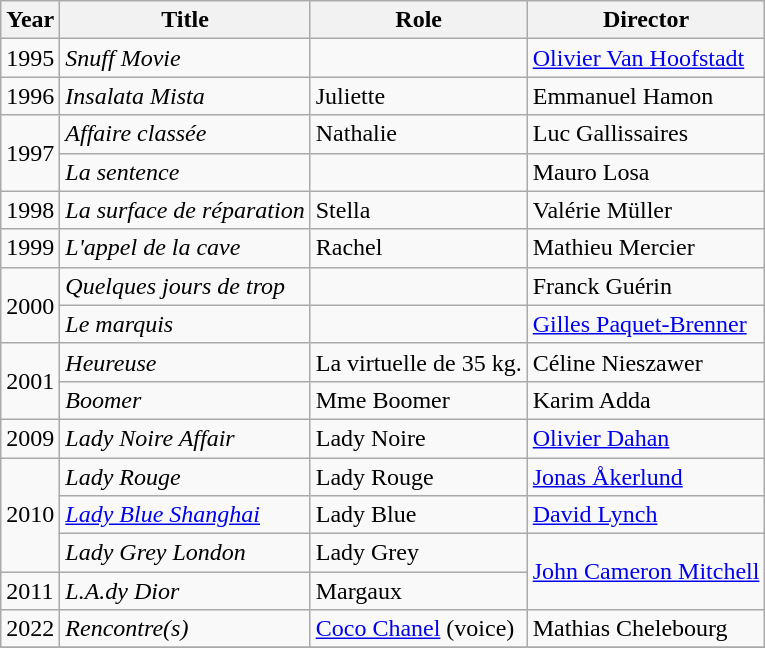<table class="wikitable sortable">
<tr>
<th scope="col">Year</th>
<th scope="col">Title</th>
<th scope="col">Role</th>
<th scope="col">Director</th>
</tr>
<tr>
<td>1995</td>
<td><em>Snuff Movie</em></td>
<td></td>
<td><a href='#'>Olivier Van Hoofstadt</a></td>
</tr>
<tr>
<td>1996</td>
<td><em>Insalata Mista</em></td>
<td>Juliette</td>
<td>Emmanuel Hamon</td>
</tr>
<tr>
<td rowspan="2">1997</td>
<td><em>Affaire classée</em></td>
<td>Nathalie</td>
<td>Luc Gallissaires</td>
</tr>
<tr>
<td><em>La sentence</em></td>
<td></td>
<td>Mauro Losa</td>
</tr>
<tr>
<td>1998</td>
<td><em>La surface de réparation</em></td>
<td>Stella</td>
<td>Valérie Müller</td>
</tr>
<tr>
<td>1999</td>
<td><em>L'appel de la cave</em></td>
<td>Rachel</td>
<td>Mathieu Mercier</td>
</tr>
<tr>
<td rowspan=2>2000</td>
<td><em>Quelques jours de trop</em></td>
<td></td>
<td>Franck Guérin</td>
</tr>
<tr>
<td><em>Le marquis</em></td>
<td></td>
<td><a href='#'>Gilles Paquet-Brenner</a></td>
</tr>
<tr>
<td rowspan="2">2001</td>
<td><em>Heureuse</em></td>
<td>La virtuelle de 35 kg.</td>
<td>Céline Nieszawer</td>
</tr>
<tr>
<td><em>Boomer</em></td>
<td>Mme Boomer</td>
<td>Karim Adda</td>
</tr>
<tr>
<td>2009</td>
<td><em>Lady Noire Affair</em></td>
<td>Lady Noire</td>
<td><a href='#'>Olivier Dahan</a></td>
</tr>
<tr>
<td rowspan="3">2010</td>
<td><em>Lady Rouge</em></td>
<td>Lady Rouge</td>
<td><a href='#'>Jonas Åkerlund</a></td>
</tr>
<tr>
<td><em><a href='#'>Lady Blue Shanghai</a></em></td>
<td>Lady Blue</td>
<td><a href='#'>David Lynch</a></td>
</tr>
<tr>
<td><em>Lady Grey London</em></td>
<td>Lady Grey</td>
<td rowspan="2"><a href='#'>John Cameron Mitchell</a></td>
</tr>
<tr>
<td>2011</td>
<td><em>L.A.dy Dior</em></td>
<td>Margaux</td>
</tr>
<tr>
<td>2022</td>
<td><em>Rencontre(s)</em></td>
<td><a href='#'>Coco Chanel</a> (voice)</td>
<td>Mathias Chelebourg</td>
</tr>
<tr>
</tr>
</table>
